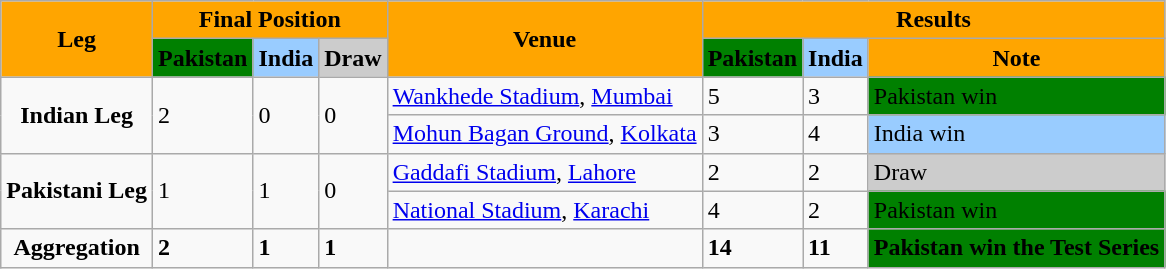<table class="wikitable">
<tr>
<th style="background:orange;" rowspan=2>Leg</th>
<th style="background:orange;" colspan=3>Final Position</th>
<th style="background:orange;" rowspan=2>Venue</th>
<th style="background:orange;" colspan=3>Results</th>
</tr>
<tr>
<th style="background:green;"> Pakistan</th>
<th style="background:#9cf;"> India</th>
<th style="background:#ccc;">Draw</th>
<th style="background:green;"> Pakistan</th>
<th style="background:#9cf;"> India</th>
<th style="background:orange;">Note</th>
</tr>
<tr>
<td style=text-align:center; rowspan=2><strong>Indian Leg</strong></td>
<td rowspan=2>2</td>
<td rowspan=2>0</td>
<td rowspan=2>0</td>
<td> <a href='#'>Wankhede Stadium</a>, <a href='#'>Mumbai</a></td>
<td>5</td>
<td>3</td>
<td style="background:green;"> Pakistan win</td>
</tr>
<tr>
<td> <a href='#'>Mohun Bagan Ground</a>, <a href='#'>Kolkata</a></td>
<td>3</td>
<td>4</td>
<td style="background:#9cf;"> India win</td>
</tr>
<tr>
<td style=text-align:center; rowspan=2><strong>Pakistani Leg</strong></td>
<td rowspan=2>1</td>
<td rowspan=2>1</td>
<td rowspan=2>0</td>
<td> <a href='#'>Gaddafi Stadium</a>, <a href='#'>Lahore</a></td>
<td>2</td>
<td>2</td>
<td style="background:#ccc;">Draw</td>
</tr>
<tr>
<td> <a href='#'>National Stadium</a>, <a href='#'>Karachi</a></td>
<td>4</td>
<td>2</td>
<td style="background:green;"> Pakistan win</td>
</tr>
<tr>
<td style=text-align:center;><strong>Aggregation</strong></td>
<td><strong>2</strong></td>
<td><strong>1</strong></td>
<td><strong>1</strong></td>
<td></td>
<td><strong>14</strong></td>
<td><strong>11</strong></td>
<td style="background:green;"> <strong>Pakistan win the Test Series</strong></td>
</tr>
</table>
